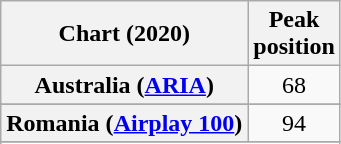<table class="wikitable sortable plainrowheaders" style="text-align:center">
<tr>
<th scope="col">Chart (2020)</th>
<th scope="col">Peak<br>position</th>
</tr>
<tr>
<th scope="row">Australia (<a href='#'>ARIA</a>)</th>
<td>68</td>
</tr>
<tr>
</tr>
<tr>
</tr>
<tr>
</tr>
<tr>
</tr>
<tr>
</tr>
<tr>
<th scope="row">Romania (<a href='#'>Airplay 100</a>)</th>
<td>94</td>
</tr>
<tr>
</tr>
<tr>
</tr>
<tr>
</tr>
<tr>
</tr>
<tr>
</tr>
<tr>
</tr>
</table>
